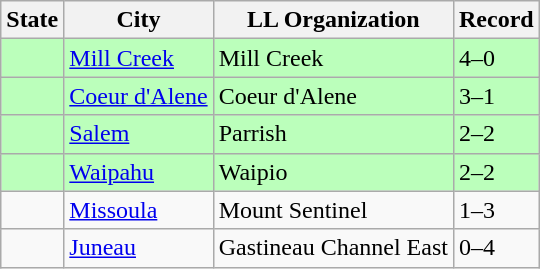<table class="wikitable">
<tr>
<th>State</th>
<th>City</th>
<th>LL Organization</th>
<th>Record</th>
</tr>
<tr bgcolor=#bbffbb>
<td><strong></strong></td>
<td><a href='#'>Mill Creek</a></td>
<td>Mill Creek</td>
<td>4–0</td>
</tr>
<tr bgcolor=#bbffbb>
<td><strong></strong></td>
<td><a href='#'>Coeur d'Alene</a></td>
<td>Coeur d'Alene</td>
<td>3–1</td>
</tr>
<tr bgcolor=#bbffbb>
<td><strong></strong></td>
<td><a href='#'>Salem</a></td>
<td>Parrish</td>
<td>2–2</td>
</tr>
<tr bgcolor=#bbffbb>
<td><strong></strong></td>
<td><a href='#'>Waipahu</a></td>
<td>Waipio</td>
<td>2–2</td>
</tr>
<tr>
<td><strong></strong></td>
<td><a href='#'>Missoula</a></td>
<td>Mount Sentinel</td>
<td>1–3</td>
</tr>
<tr>
<td><strong></strong></td>
<td><a href='#'>Juneau</a></td>
<td>Gastineau Channel East</td>
<td>0–4</td>
</tr>
</table>
